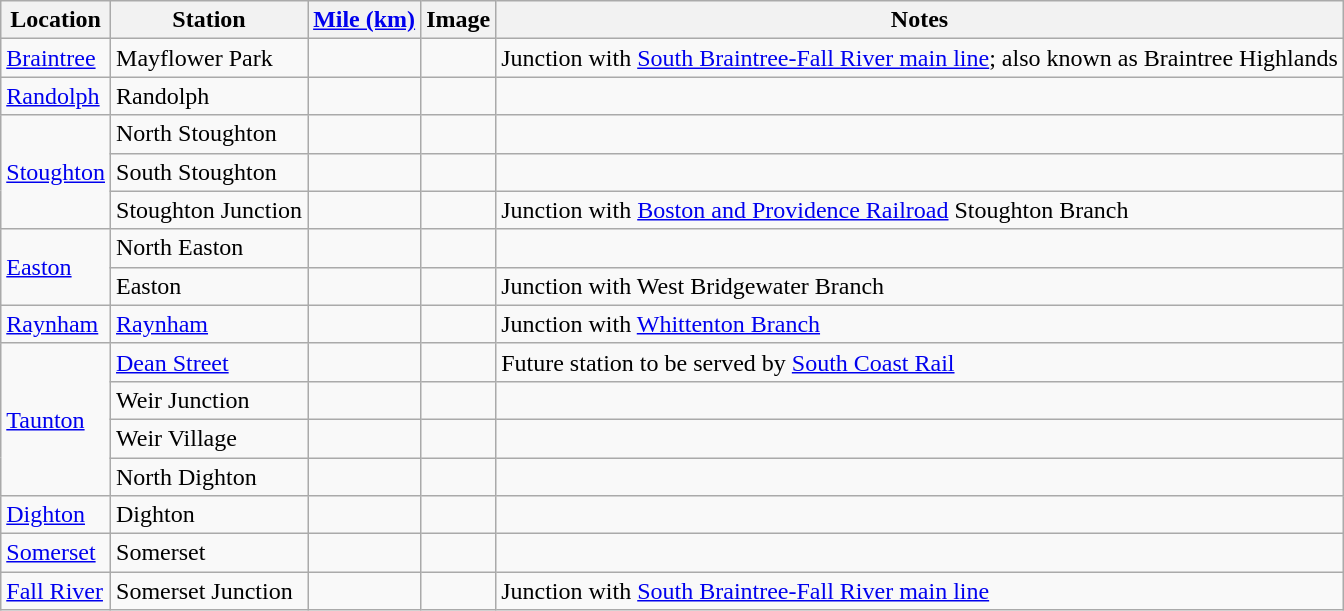<table class="wikitable">
<tr>
<th>Location</th>
<th>Station</th>
<th><a href='#'>Mile (km)</a></th>
<th>Image</th>
<th>Notes</th>
</tr>
<tr>
<td><a href='#'>Braintree</a></td>
<td>Mayflower Park</td>
<td></td>
<td></td>
<td>Junction with <a href='#'>South Braintree-Fall River main line</a>; also known as Braintree Highlands</td>
</tr>
<tr>
<td><a href='#'>Randolph</a></td>
<td>Randolph</td>
<td></td>
<td></td>
<td></td>
</tr>
<tr>
<td rowspan=3><a href='#'>Stoughton</a></td>
<td>North Stoughton</td>
<td></td>
<td></td>
<td></td>
</tr>
<tr>
<td>South Stoughton</td>
<td></td>
<td></td>
<td></td>
</tr>
<tr>
<td>Stoughton Junction</td>
<td></td>
<td></td>
<td>Junction with <a href='#'>Boston and Providence Railroad</a> Stoughton Branch</td>
</tr>
<tr>
<td rowspan=2><a href='#'>Easton</a></td>
<td>North Easton</td>
<td></td>
<td></td>
<td></td>
</tr>
<tr>
<td>Easton</td>
<td></td>
<td></td>
<td>Junction with West Bridgewater Branch</td>
</tr>
<tr>
<td><a href='#'>Raynham</a></td>
<td><a href='#'>Raynham</a></td>
<td></td>
<td></td>
<td>Junction with <a href='#'>Whittenton Branch</a></td>
</tr>
<tr>
<td rowspan=4><a href='#'>Taunton</a></td>
<td><a href='#'>Dean Street</a></td>
<td></td>
<td></td>
<td>Future  station to be served by <a href='#'>South Coast Rail</a></td>
</tr>
<tr>
<td>Weir Junction</td>
<td></td>
<td></td>
<td></td>
</tr>
<tr>
<td>Weir Village</td>
<td></td>
<td></td>
<td></td>
</tr>
<tr>
<td>North Dighton</td>
<td></td>
<td></td>
<td></td>
</tr>
<tr>
<td><a href='#'>Dighton</a></td>
<td>Dighton</td>
<td></td>
<td></td>
<td></td>
</tr>
<tr>
<td><a href='#'>Somerset</a></td>
<td>Somerset</td>
<td></td>
<td></td>
<td></td>
</tr>
<tr>
<td><a href='#'>Fall River</a></td>
<td>Somerset Junction</td>
<td></td>
<td></td>
<td>Junction with <a href='#'>South Braintree-Fall River main line</a></td>
</tr>
</table>
